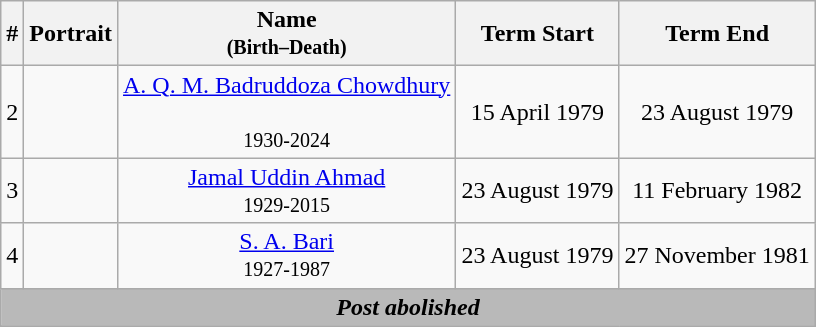<table class="wikitable" style="text-align:center">
<tr>
<th>#</th>
<th>Portrait</th>
<th>Name<br><strong><small>(Birth–Death)</small></strong></th>
<th>Term Start</th>
<th>Term End</th>
</tr>
<tr>
<td>2</td>
<td></td>
<td><a href='#'>A. Q. M. Badruddoza Chowdhury</a><br><br><small>1930-2024</small></td>
<td>15 April 1979</td>
<td>23 August 1979</td>
</tr>
<tr>
<td>3</td>
<td></td>
<td><a href='#'>Jamal Uddin Ahmad</a><br><small>1929-2015</small></td>
<td>23 August 1979</td>
<td>11 February 1982</td>
</tr>
<tr>
<td>4</td>
<td></td>
<td><a href='#'>S. A. Bari</a><br><small>1927-1987</small></td>
<td>23 August 1979</td>
<td>27 November 1981</td>
</tr>
<tr>
<td colspan=8 style="background:#B9B9B9; text-align:center;"><strong><em>Post abolished</em></strong></td>
</tr>
<tr>
</tr>
</table>
